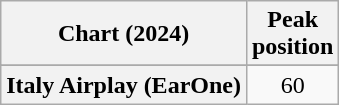<table class="wikitable sortable plainrowheaders" style="text-align:center;">
<tr>
<th>Chart (2024)</th>
<th>Peak<br>position</th>
</tr>
<tr>
</tr>
<tr>
<th scope="row">Italy Airplay (EarOne)</th>
<td>60</td>
</tr>
</table>
